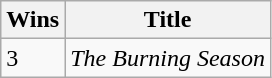<table class="wikitable">
<tr>
<th>Wins</th>
<th>Title</th>
</tr>
<tr>
<td>3</td>
<td><em>The Burning Season</em></td>
</tr>
</table>
